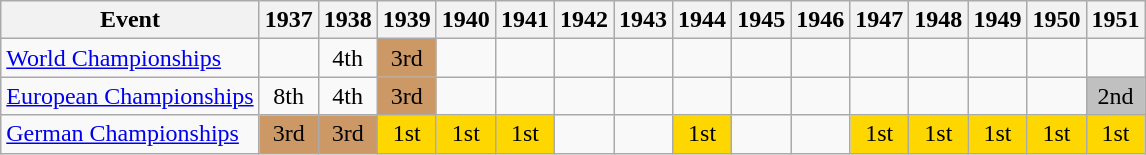<table class="wikitable">
<tr>
<th>Event</th>
<th>1937</th>
<th>1938</th>
<th>1939</th>
<th>1940</th>
<th>1941</th>
<th>1942</th>
<th>1943</th>
<th>1944</th>
<th>1945</th>
<th>1946</th>
<th>1947</th>
<th>1948</th>
<th>1949</th>
<th>1950</th>
<th>1951</th>
</tr>
<tr>
<td><a href='#'>World Championships</a></td>
<td></td>
<td align="center">4th</td>
<td align="center" bgcolor="cc9966">3rd</td>
<td></td>
<td></td>
<td></td>
<td></td>
<td></td>
<td></td>
<td></td>
<td></td>
<td></td>
<td></td>
<td></td>
<td></td>
</tr>
<tr>
<td><a href='#'>European Championships</a></td>
<td align="center">8th</td>
<td align="center">4th</td>
<td align="center" bgcolor="cc9966">3rd</td>
<td></td>
<td></td>
<td></td>
<td></td>
<td></td>
<td></td>
<td></td>
<td></td>
<td></td>
<td></td>
<td></td>
<td align="center" bgcolor="silver">2nd</td>
</tr>
<tr>
<td><a href='#'>German Championships</a></td>
<td align="center" bgcolor="cc9966">3rd</td>
<td align="center" bgcolor="cc9966">3rd</td>
<td align="center" bgcolor="gold">1st</td>
<td align="center" bgcolor="gold">1st</td>
<td align="center" bgcolor="gold">1st</td>
<td></td>
<td></td>
<td align="center" bgcolor="gold">1st</td>
<td></td>
<td></td>
<td align="center" bgcolor="gold">1st</td>
<td align="center" bgcolor="gold">1st</td>
<td align="center" bgcolor="gold">1st</td>
<td align="center" bgcolor="gold">1st</td>
<td align="center" bgcolor="gold">1st</td>
</tr>
</table>
